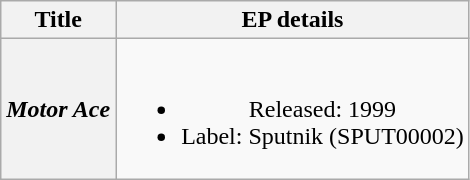<table class="wikitable plainrowheaders" style="text-align:center;">
<tr>
<th>Title</th>
<th>EP details</th>
</tr>
<tr>
<th scope="row"><em>Motor Ace</em></th>
<td><br><ul><li>Released: 1999</li><li>Label: Sputnik (SPUT00002)</li></ul></td>
</tr>
</table>
